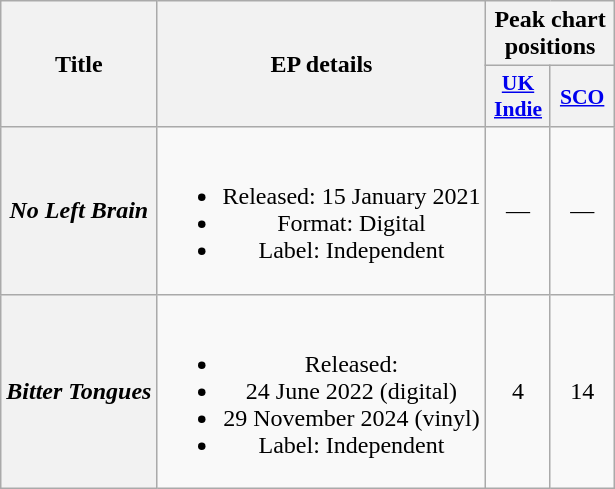<table class="wikitable plainrowheaders" style="text-align:center;" border="1">
<tr>
<th scope="col" rowspan="2">Title</th>
<th scope="col" rowspan="2">EP details</th>
<th scope="col" colspan="2">Peak chart<br>positions</th>
</tr>
<tr>
<th scope="col" style="width:2.5em;font-size:90%"><a href='#'>UK Indie</a><br></th>
<th scope="col" style="width:2.5em;font-size:90%"><a href='#'>SCO</a><br></th>
</tr>
<tr>
<th scope="row"><em>No Left Brain</em></th>
<td><br><ul><li>Released: 15 January 2021</li><li>Format: Digital</li><li>Label: Independent</li></ul></td>
<td>—</td>
<td>—</td>
</tr>
<tr>
<th scope="row"><em>Bitter Tongues</em></th>
<td><br><ul><li>Released:</li><li>24 June 2022 (digital)</li><li>29 November 2024 (vinyl)</li><li>Label: Independent</li></ul></td>
<td>4</td>
<td>14</td>
</tr>
</table>
